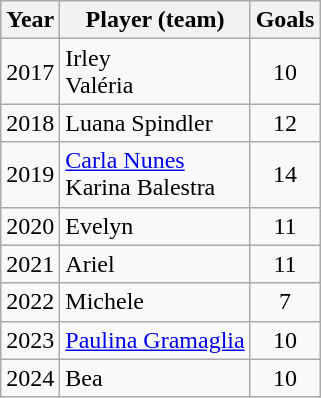<table class="wikitable">
<tr>
<th>Year</th>
<th>Player (team)</th>
<th>Goals</th>
</tr>
<tr>
<td>2017</td>
<td>Irley  <br> Valéria </td>
<td align="center">10</td>
</tr>
<tr>
<td>2018</td>
<td>Luana Spindler </td>
<td align="center">12</td>
</tr>
<tr>
<td>2019</td>
<td><a href='#'>Carla Nunes</a>  <br> Karina Balestra </td>
<td align="center">14</td>
</tr>
<tr>
<td>2020</td>
<td>Evelyn </td>
<td align="center">11</td>
</tr>
<tr>
<td>2021</td>
<td>Ariel </td>
<td align="center">11</td>
</tr>
<tr>
<td>2022</td>
<td>Michele </td>
<td align="center">7</td>
</tr>
<tr>
<td>2023</td>
<td> <a href='#'>Paulina Gramaglia</a> </td>
<td align="center">10</td>
</tr>
<tr>
<td>2024</td>
<td>Bea </td>
<td align="center">10</td>
</tr>
</table>
